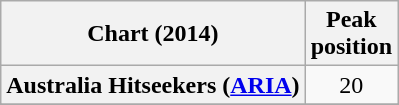<table class="wikitable sortable plainrowheaders" style="text-align:center">
<tr>
<th scope="col">Chart (2014)</th>
<th scope="col">Peak<br> position</th>
</tr>
<tr>
<th scope="row">Australia Hitseekers (<a href='#'>ARIA</a>)</th>
<td align="center">20</td>
</tr>
<tr>
</tr>
<tr>
</tr>
<tr>
</tr>
<tr>
</tr>
<tr>
</tr>
<tr>
</tr>
<tr>
</tr>
<tr>
</tr>
</table>
